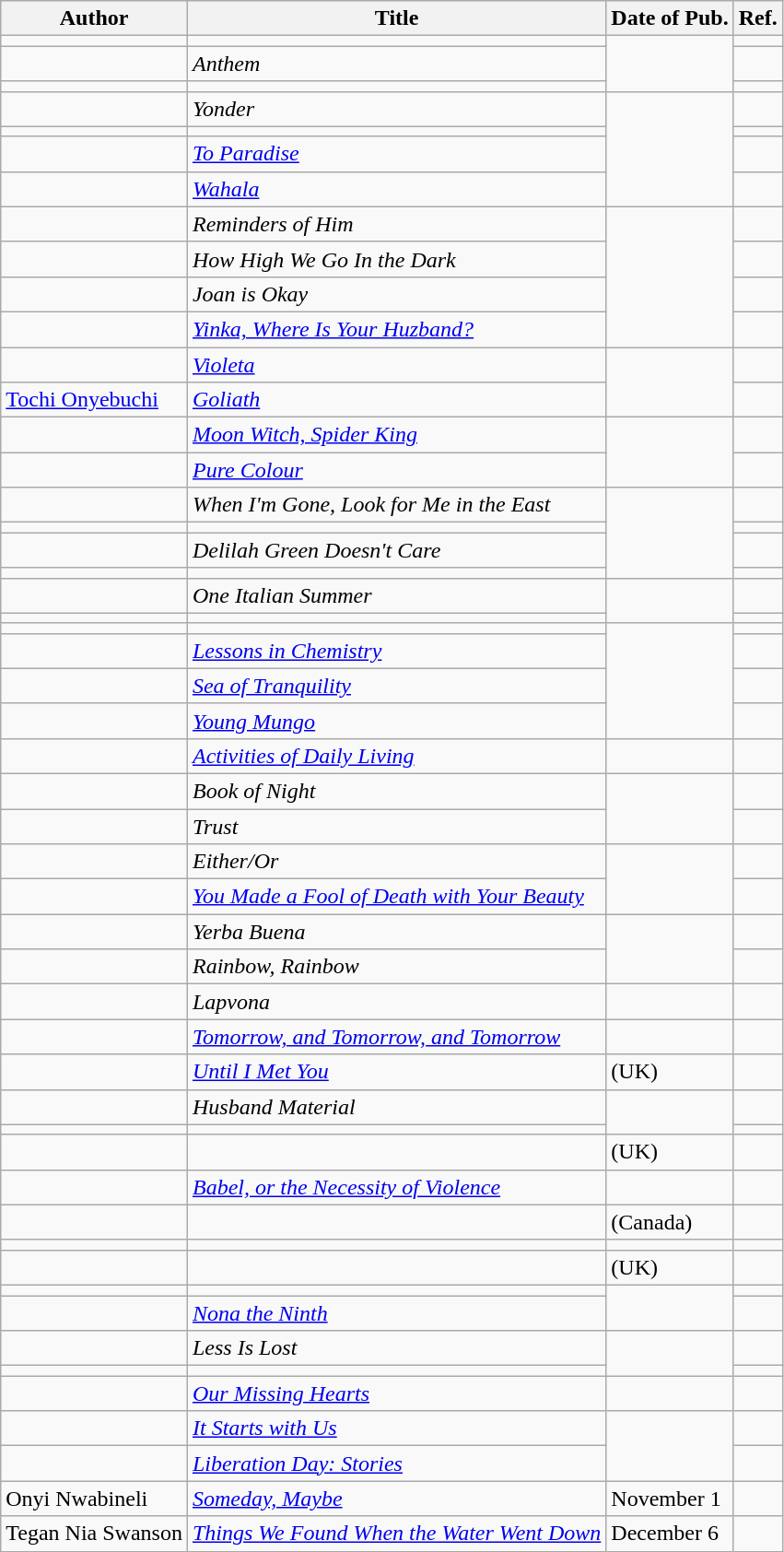<table class="wikitable sortable">
<tr>
<th>Author</th>
<th>Title</th>
<th>Date of Pub.</th>
<th>Ref.</th>
</tr>
<tr>
<td></td>
<td><em></em></td>
<td rowspan="3"></td>
<td></td>
</tr>
<tr>
<td></td>
<td><em>Anthem</em></td>
<td></td>
</tr>
<tr>
<td></td>
<td><em></em></td>
<td></td>
</tr>
<tr>
<td></td>
<td><em>Yonder</em></td>
<td rowspan="4"></td>
<td></td>
</tr>
<tr>
<td></td>
<td><em></em></td>
<td></td>
</tr>
<tr>
<td></td>
<td><em><a href='#'>To Paradise</a></em></td>
<td></td>
</tr>
<tr>
<td></td>
<td><em><a href='#'>Wahala</a></em></td>
<td></td>
</tr>
<tr>
<td></td>
<td><em>Reminders of Him</em></td>
<td rowspan="4"></td>
<td></td>
</tr>
<tr>
<td></td>
<td><em>How High We Go In the Dark</em></td>
<td></td>
</tr>
<tr>
<td></td>
<td><em>Joan is Okay</em></td>
<td></td>
</tr>
<tr>
<td></td>
<td><em><a href='#'>Yinka, Where Is Your Huzband?</a></em></td>
<td></td>
</tr>
<tr>
<td></td>
<td><em><a href='#'>Violeta</a></em></td>
<td rowspan="2"></td>
<td></td>
</tr>
<tr>
<td><a href='#'>Tochi Onyebuchi</a></td>
<td><em><a href='#'>Goliath</a></em></td>
<td></td>
</tr>
<tr>
<td></td>
<td><em><a href='#'>Moon Witch, Spider King</a></em></td>
<td rowspan="2"></td>
<td></td>
</tr>
<tr>
<td></td>
<td><em><a href='#'>Pure Colour</a></em></td>
<td></td>
</tr>
<tr>
<td></td>
<td><em>When I'm Gone, Look for Me in the East</em></td>
<td rowspan="4"></td>
<td></td>
</tr>
<tr>
<td></td>
<td><em></em></td>
<td></td>
</tr>
<tr>
<td></td>
<td><em>Delilah Green Doesn't Care</em></td>
<td></td>
</tr>
<tr>
<td></td>
<td><em></em></td>
<td></td>
</tr>
<tr>
<td></td>
<td><em>One Italian Summer</em></td>
<td rowspan="2"></td>
<td></td>
</tr>
<tr>
<td></td>
<td><em></em></td>
<td></td>
</tr>
<tr>
<td></td>
<td><em></em></td>
<td rowspan="4"></td>
<td></td>
</tr>
<tr>
<td></td>
<td><em><a href='#'>Lessons in Chemistry</a></em></td>
<td></td>
</tr>
<tr>
<td></td>
<td><em><a href='#'>Sea of Tranquility</a></em></td>
<td></td>
</tr>
<tr>
<td></td>
<td><em><a href='#'>Young Mungo</a></em></td>
<td></td>
</tr>
<tr>
<td></td>
<td><em><a href='#'>Activities of Daily Living</a></em></td>
<td></td>
<td></td>
</tr>
<tr>
<td></td>
<td><em>Book of Night</em></td>
<td rowspan="2"></td>
<td></td>
</tr>
<tr>
<td></td>
<td><em>Trust</em></td>
<td></td>
</tr>
<tr>
<td></td>
<td><em>Either/Or</em></td>
<td rowspan="2"></td>
<td></td>
</tr>
<tr>
<td></td>
<td><em><a href='#'>You Made a Fool of Death with Your Beauty</a></em></td>
<td></td>
</tr>
<tr>
<td></td>
<td><em>Yerba Buena</em></td>
<td rowspan="2"></td>
<td></td>
</tr>
<tr>
<td></td>
<td><em>Rainbow, Rainbow</em></td>
<td></td>
</tr>
<tr>
<td></td>
<td><em>Lapvona</em></td>
<td></td>
<td></td>
</tr>
<tr>
<td></td>
<td><em><a href='#'>Tomorrow, and Tomorrow, and Tomorrow</a></em></td>
<td></td>
<td></td>
</tr>
<tr>
<td></td>
<td><em><a href='#'>Until I Met You</a></em></td>
<td> (UK)</td>
<td></td>
</tr>
<tr>
<td></td>
<td><em>Husband Material</em></td>
<td rowspan="2"></td>
<td></td>
</tr>
<tr>
<td></td>
<td><em></em></td>
<td></td>
</tr>
<tr>
<td></td>
<td><em></em></td>
<td> (UK)</td>
<td></td>
</tr>
<tr>
<td></td>
<td><em><a href='#'>Babel, or the Necessity of Violence</a></em></td>
<td></td>
<td></td>
</tr>
<tr>
<td></td>
<td><em></em></td>
<td> (Canada)</td>
<td></td>
</tr>
<tr>
<td></td>
<td><em></em></td>
<td></td>
<td></td>
</tr>
<tr>
<td></td>
<td><em></em></td>
<td> (UK)</td>
<td></td>
</tr>
<tr>
<td></td>
<td><em></em></td>
<td rowspan="2"></td>
<td></td>
</tr>
<tr>
<td></td>
<td><em><a href='#'>Nona the Ninth</a></em></td>
<td></td>
</tr>
<tr>
<td></td>
<td><em>Less Is Lost</em></td>
<td rowspan="2"></td>
<td></td>
</tr>
<tr>
<td></td>
<td><em></em></td>
<td></td>
</tr>
<tr>
<td></td>
<td><em><a href='#'>Our Missing Hearts</a></em></td>
<td></td>
<td></td>
</tr>
<tr>
<td></td>
<td><em><a href='#'>It Starts with Us</a></em></td>
<td rowspan="2"></td>
<td></td>
</tr>
<tr>
<td></td>
<td><em><a href='#'>Liberation Day: Stories</a></em></td>
<td></td>
</tr>
<tr>
<td>Onyi Nwabineli</td>
<td><em><a href='#'>Someday, Maybe</a></em></td>
<td>November 1</td>
<td></td>
</tr>
<tr>
<td>Tegan Nia Swanson</td>
<td><em><a href='#'>Things We Found When the Water Went Down</a></em></td>
<td>December 6</td>
<td></td>
</tr>
</table>
